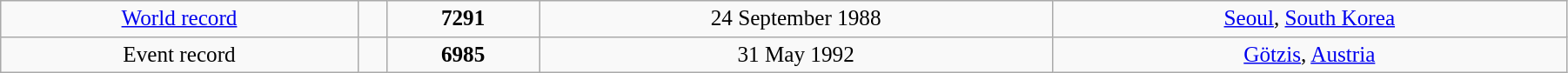<table class="wikitable" style=" text-align:center; font-size:105%;" width="95%">
<tr>
<td><a href='#'>World record</a></td>
<td></td>
<td><strong>7291</strong></td>
<td>24 September 1988</td>
<td> <a href='#'>Seoul</a>, <a href='#'>South Korea</a></td>
</tr>
<tr>
<td>Event record</td>
<td></td>
<td><strong>6985</strong></td>
<td>31 May 1992</td>
<td> <a href='#'>Götzis</a>, <a href='#'>Austria</a></td>
</tr>
</table>
